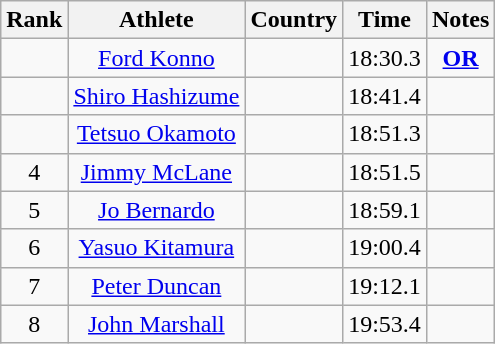<table class="wikitable sortable" style="text-align:center">
<tr>
<th>Rank</th>
<th>Athlete</th>
<th>Country</th>
<th>Time</th>
<th>Notes</th>
</tr>
<tr>
<td></td>
<td><a href='#'>Ford Konno</a></td>
<td align=left></td>
<td>18:30.3</td>
<td><strong><a href='#'>OR</a></strong></td>
</tr>
<tr>
<td></td>
<td><a href='#'>Shiro Hashizume</a></td>
<td align=left></td>
<td>18:41.4</td>
<td></td>
</tr>
<tr>
<td></td>
<td><a href='#'>Tetsuo Okamoto</a></td>
<td align=left></td>
<td>18:51.3</td>
<td></td>
</tr>
<tr>
<td>4</td>
<td><a href='#'>Jimmy McLane</a></td>
<td align=left></td>
<td>18:51.5</td>
<td></td>
</tr>
<tr>
<td>5</td>
<td><a href='#'>Jo Bernardo</a></td>
<td align=left></td>
<td>18:59.1</td>
<td></td>
</tr>
<tr>
<td>6</td>
<td><a href='#'>Yasuo Kitamura</a></td>
<td align=left></td>
<td>19:00.4</td>
<td></td>
</tr>
<tr>
<td>7</td>
<td><a href='#'>Peter Duncan</a></td>
<td align=left></td>
<td>19:12.1</td>
<td></td>
</tr>
<tr>
<td>8</td>
<td><a href='#'>John Marshall</a></td>
<td align=left></td>
<td>19:53.4</td>
<td></td>
</tr>
</table>
